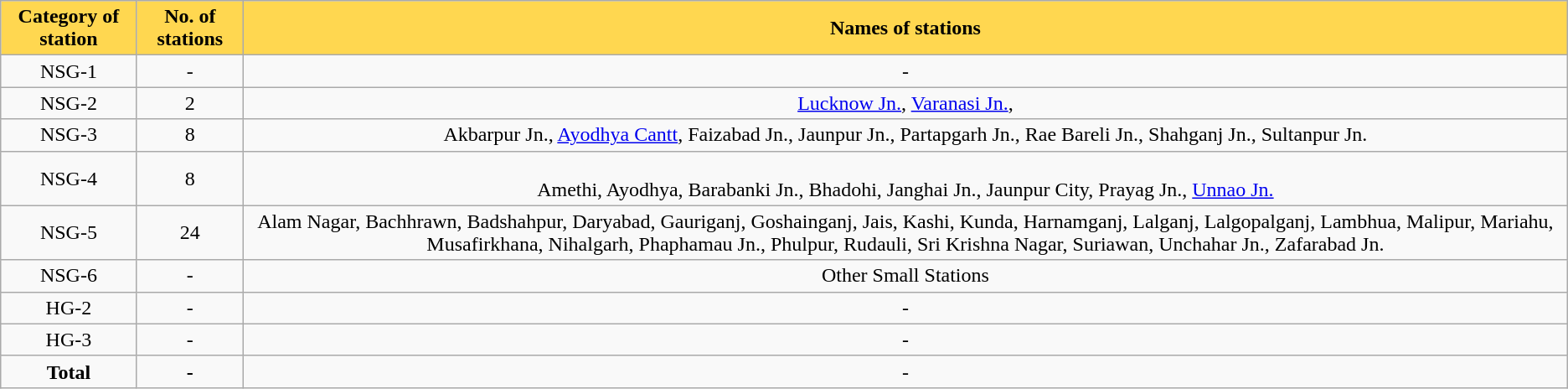<table class="wikitable sortable">
<tr>
<th style="background:#ffd750;" !>Category of station</th>
<th style="background:#ffd750;" !>No. of stations</th>
<th style="background:#ffd750;" !>Names of stations</th>
</tr>
<tr>
<td style="text-align:center;">NSG-1</td>
<td style="text-align:center;">-</td>
<td style="text-align:center;">-</td>
</tr>
<tr>
<td style="text-align:center;">NSG-2</td>
<td style="text-align:center;">2</td>
<td style="text-align:center;"><a href='#'>Lucknow Jn.</a>, <a href='#'>Varanasi Jn.</a>,</td>
</tr>
<tr>
<td style="text-align:center;">NSG-3</td>
<td style="text-align:center;">8</td>
<td style="text-align:center;">Akbarpur Jn., <a href='#'>Ayodhya Cantt</a>, Faizabad Jn., Jaunpur Jn., Partapgarh Jn., Rae Bareli Jn., Shahganj Jn., Sultanpur Jn.</td>
</tr>
<tr>
<td style="text-align:center;">NSG-4</td>
<td style="text-align:center;">8</td>
<td style="text-align:center;"><br>Amethi, Ayodhya, Barabanki Jn., Bhadohi, Janghai Jn., Jaunpur City, Prayag Jn., <a href='#'>Unnao Jn.</a></td>
</tr>
<tr>
<td style="text-align:center;">NSG-5</td>
<td style="text-align:center;">24</td>
<td style="text-align:center;">Alam Nagar, Bachhrawn, Badshahpur, Daryabad, Gauriganj, Goshainganj, Jais, Kashi, Kunda, Harnamganj, Lalganj, Lalgopalganj, Lambhua, Malipur, Mariahu, Musafirkhana, Nihalgarh, Phaphamau Jn., Phulpur, Rudauli, Sri Krishna Nagar, Suriawan, Unchahar Jn., Zafarabad Jn.</td>
</tr>
<tr>
<td style="text-align:center;">NSG-6</td>
<td style="text-align:center;">-</td>
<td style="text-align:center;">Other Small Stations</td>
</tr>
<tr>
<td style="text-align:center;">HG-2</td>
<td style="text-align:center;">-</td>
<td style="text-align:center;">-</td>
</tr>
<tr>
<td style="text-align:center;">HG-3</td>
<td style="text-align:center;">-</td>
<td style="text-align:center;">-</td>
</tr>
<tr>
<td style="text-align:center;"><strong>Total</strong></td>
<td style="text-align:center;"><strong>-</strong></td>
<td style="text-align:center;">-</td>
</tr>
</table>
